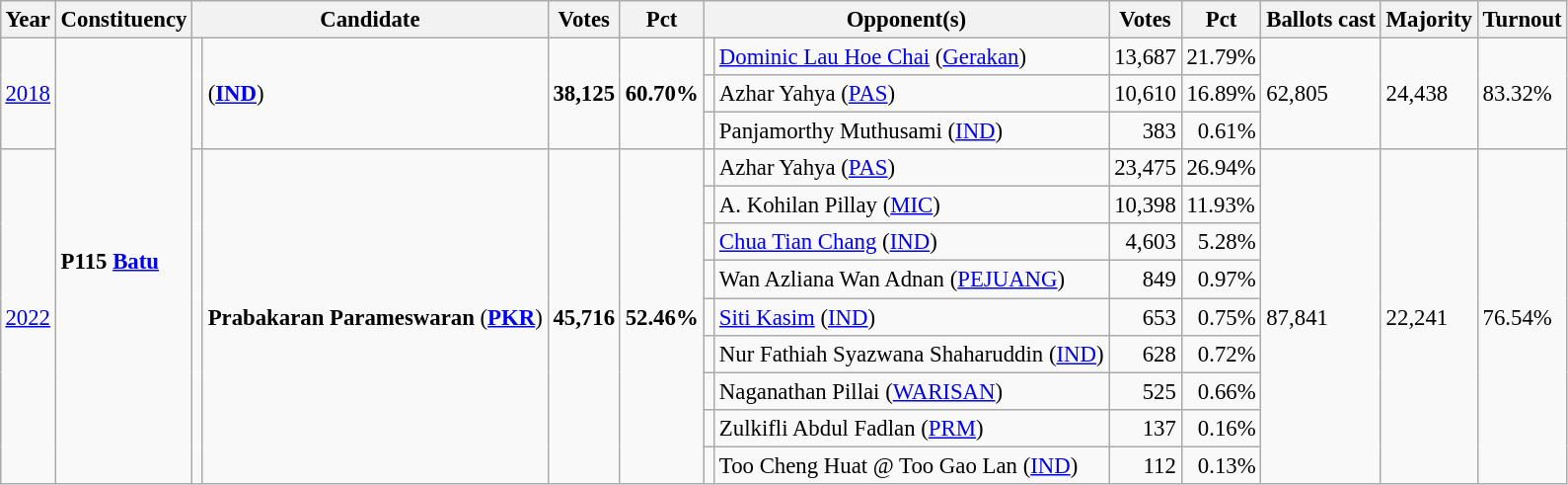<table class="wikitable" style="margin:0.5em ; font-size:95%">
<tr>
<th>Year</th>
<th>Constituency</th>
<th colspan=2>Candidate</th>
<th>Votes</th>
<th>Pct</th>
<th colspan=2>Opponent(s)</th>
<th>Votes</th>
<th>Pct</th>
<th>Ballots cast</th>
<th>Majority</th>
<th>Turnout</th>
</tr>
<tr>
<td rowspan="3"><a href='#'>2018</a></td>
<td rowspan=12><strong>P115 <a href='#'>Batu</a></strong></td>
<td rowspan="3" ></td>
<td rowspan="3"> (<a href='#'><strong>IND</strong></a>)</td>
<td rowspan="3" align="right"><strong>38,125</strong></td>
<td rowspan="3"><strong>60.70%</strong></td>
<td></td>
<td><a href='#'>Dominic Lau Hoe Chai</a> (<a href='#'>Gerakan</a>)</td>
<td align=right>13,687</td>
<td>21.79%</td>
<td rowspan="3">62,805</td>
<td rowspan="3">24,438</td>
<td rowspan="3">83.32%</td>
</tr>
<tr>
<td></td>
<td>Azhar Yahya (<a href='#'>PAS</a>)</td>
<td align="right">10,610</td>
<td>16.89%</td>
</tr>
<tr>
<td></td>
<td>Panjamorthy Muthusami (<a href='#'>IND</a>)</td>
<td align="right">383</td>
<td align=right>0.61%</td>
</tr>
<tr>
<td rowspan=9><a href='#'>2022</a></td>
<td rowspan="9" ></td>
<td rowspan="9"><strong>Prabakaran Parameswaran</strong> (<a href='#'><strong>PKR</strong></a>)</td>
<td rowspan="9" align="right"><strong>45,716</strong></td>
<td rowspan="9"><strong>52.46%</strong></td>
<td bgcolor=></td>
<td>Azhar Yahya (<a href='#'>PAS</a>)</td>
<td align="right">23,475</td>
<td>26.94%</td>
<td rowspan=9>87,841</td>
<td rowspan=9>22,241</td>
<td rowspan=9>76.54%</td>
</tr>
<tr>
<td></td>
<td>A. Kohilan Pillay (<a href='#'>MIC</a>)</td>
<td align="right">10,398</td>
<td>11.93%</td>
</tr>
<tr>
<td></td>
<td><a href='#'>Chua Tian Chang</a> (<a href='#'>IND</a>)</td>
<td align="right">4,603</td>
<td align=right>5.28%</td>
</tr>
<tr>
<td bgcolor=></td>
<td>Wan Azliana Wan Adnan (<a href='#'>PEJUANG</a>)</td>
<td align="right">849</td>
<td align=right>0.97%</td>
</tr>
<tr>
<td></td>
<td><a href='#'>Siti Kasim</a> (<a href='#'>IND</a>)</td>
<td align="right">653</td>
<td align=right>0.75%</td>
</tr>
<tr>
<td></td>
<td>Nur Fathiah Syazwana Shaharuddin (<a href='#'>IND</a>)</td>
<td align="right">628</td>
<td align=right>0.72%</td>
</tr>
<tr>
<td></td>
<td>Naganathan Pillai (<a href='#'>WARISAN</a>)</td>
<td align="right">525</td>
<td align=right>0.66%</td>
</tr>
<tr>
<td bgcolor=></td>
<td>Zulkifli Abdul Fadlan (<a href='#'>PRM</a>)</td>
<td align="right">137</td>
<td align=right>0.16%</td>
</tr>
<tr>
<td></td>
<td>Too Cheng Huat @ Too Gao Lan (<a href='#'>IND</a>)</td>
<td align="right">112</td>
<td align=right>0.13%</td>
</tr>
</table>
